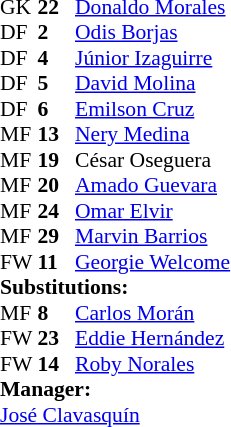<table style = "font-size: 90%" cellspacing = "0" cellpadding = "0">
<tr>
<td colspan = 4></td>
</tr>
<tr>
<th style="width:25px;"></th>
<th style="width:25px;"></th>
</tr>
<tr>
<td>GK</td>
<td><strong>22</strong></td>
<td> <a href='#'>Donaldo Morales</a></td>
</tr>
<tr>
<td>DF</td>
<td><strong>2</strong></td>
<td> <a href='#'>Odis Borjas</a></td>
</tr>
<tr>
<td>DF</td>
<td><strong>4</strong></td>
<td> <a href='#'>Júnior Izaguirre</a></td>
<td></td>
<td></td>
</tr>
<tr>
<td>DF</td>
<td><strong>5</strong></td>
<td> <a href='#'>David Molina</a></td>
</tr>
<tr>
<td>DF</td>
<td><strong>6</strong></td>
<td> <a href='#'>Emilson Cruz</a></td>
<td></td>
<td></td>
</tr>
<tr>
<td>MF</td>
<td><strong>13</strong></td>
<td> <a href='#'>Nery Medina</a></td>
</tr>
<tr>
<td>MF</td>
<td><strong>19</strong></td>
<td> César Oseguera</td>
</tr>
<tr>
<td>MF</td>
<td><strong>20</strong></td>
<td> <a href='#'>Amado Guevara</a></td>
</tr>
<tr>
<td>MF</td>
<td><strong>24</strong></td>
<td> <a href='#'>Omar Elvir</a></td>
<td></td>
<td></td>
</tr>
<tr>
<td>MF</td>
<td><strong>29</strong></td>
<td> <a href='#'>Marvin Barrios</a></td>
</tr>
<tr>
<td>FW</td>
<td><strong>11</strong></td>
<td> <a href='#'>Georgie Welcome</a></td>
</tr>
<tr>
<td colspan = 3><strong>Substitutions:</strong></td>
</tr>
<tr>
<td>MF</td>
<td><strong>8</strong></td>
<td> <a href='#'>Carlos Morán</a></td>
<td></td>
<td></td>
</tr>
<tr>
<td>FW</td>
<td><strong>23</strong></td>
<td> <a href='#'>Eddie Hernández</a></td>
<td></td>
<td></td>
</tr>
<tr>
<td>FW</td>
<td><strong>14</strong></td>
<td> <a href='#'>Roby Norales</a></td>
<td></td>
<td></td>
</tr>
<tr>
<td colspan = 3><strong>Manager:</strong></td>
</tr>
<tr>
<td colspan = 3> <a href='#'>José Clavasquín</a></td>
</tr>
</table>
